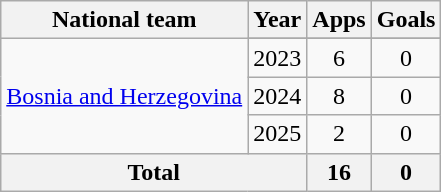<table class="wikitable" style="text-align:center">
<tr>
<th>National team</th>
<th>Year</th>
<th>Apps</th>
<th>Goals</th>
</tr>
<tr>
<td rowspan=4><a href='#'>Bosnia and Herzegovina</a></td>
</tr>
<tr>
<td>2023</td>
<td>6</td>
<td>0</td>
</tr>
<tr>
<td>2024</td>
<td>8</td>
<td>0</td>
</tr>
<tr>
<td>2025</td>
<td>2</td>
<td>0</td>
</tr>
<tr>
<th colspan=2>Total</th>
<th>16</th>
<th>0</th>
</tr>
</table>
